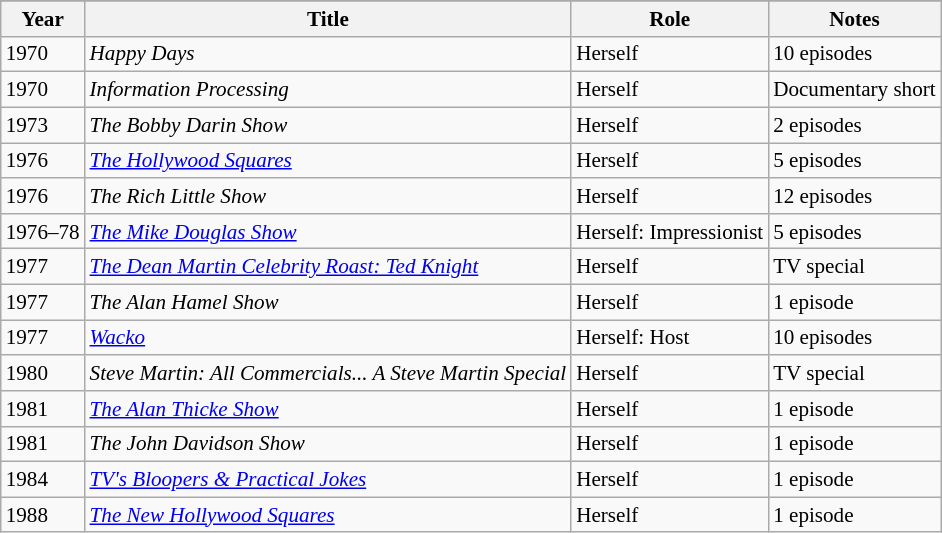<table class="wikitable" style="font-size: 88%">
<tr>
</tr>
<tr style="text-align:center;">
<th>Year</th>
<th>Title</th>
<th>Role</th>
<th>Notes</th>
</tr>
<tr>
<td>1970</td>
<td><em>Happy Days</em></td>
<td>Herself</td>
<td>10 episodes</td>
</tr>
<tr>
<td>1970</td>
<td><em>Information Processing</em></td>
<td>Herself</td>
<td>Documentary short</td>
</tr>
<tr>
<td>1973</td>
<td><em>The Bobby Darin Show</em></td>
<td>Herself</td>
<td>2 episodes</td>
</tr>
<tr>
<td>1976</td>
<td><em><a href='#'>The Hollywood Squares</a></em></td>
<td>Herself</td>
<td>5 episodes</td>
</tr>
<tr>
<td>1976</td>
<td><em>The Rich Little Show</em></td>
<td>Herself</td>
<td>12 episodes</td>
</tr>
<tr>
<td>1976–78</td>
<td><em><a href='#'>The Mike Douglas Show</a></em></td>
<td>Herself: Impressionist</td>
<td>5 episodes</td>
</tr>
<tr>
<td>1977</td>
<td><em><a href='#'>The Dean Martin Celebrity Roast: Ted Knight</a></em></td>
<td>Herself</td>
<td>TV special</td>
</tr>
<tr>
<td>1977</td>
<td><em>The Alan Hamel Show</em></td>
<td>Herself</td>
<td>1 episode</td>
</tr>
<tr>
<td>1977</td>
<td><em><a href='#'>Wacko</a></em></td>
<td>Herself: Host</td>
<td>10 episodes</td>
</tr>
<tr>
<td>1980</td>
<td><em>Steve Martin: All Commercials... A Steve Martin Special</em></td>
<td>Herself</td>
<td>TV special</td>
</tr>
<tr>
<td>1981</td>
<td><em><a href='#'>The Alan Thicke Show</a></em></td>
<td>Herself</td>
<td>1 episode</td>
</tr>
<tr>
<td>1981</td>
<td><em>The John Davidson Show</em></td>
<td>Herself</td>
<td>1 episode</td>
</tr>
<tr>
<td>1984</td>
<td><em><a href='#'>TV's Bloopers & Practical Jokes</a></em></td>
<td>Herself</td>
<td>1 episode</td>
</tr>
<tr>
<td>1988</td>
<td><em><a href='#'>The New Hollywood Squares</a></em></td>
<td>Herself</td>
<td>1 episode</td>
</tr>
</table>
